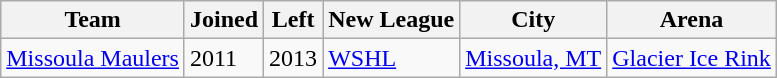<table class="wikitable">
<tr>
<th>Team</th>
<th>Joined</th>
<th>Left</th>
<th>New League</th>
<th>City</th>
<th>Arena</th>
</tr>
<tr>
<td><a href='#'>Missoula Maulers</a></td>
<td>2011</td>
<td>2013</td>
<td><a href='#'>WSHL</a></td>
<td><a href='#'>Missoula, MT</a></td>
<td><a href='#'>Glacier Ice Rink</a></td>
</tr>
</table>
